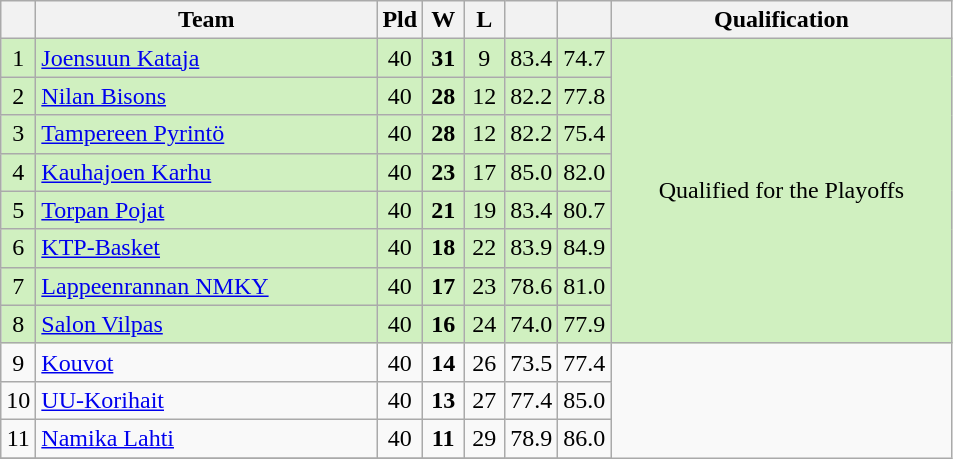<table class="wikitable" style="text-align: center;">
<tr>
<th width=15></th>
<th width=220>Team</th>
<th width=20>Pld</th>
<th width=20>W</th>
<th width=20>L</th>
<th width=20></th>
<th width=20></th>
<th width=220>Qualification</th>
</tr>
<tr bgcolor=D0F0C0>
<td>1</td>
<td align="left"><a href='#'>Joensuun Kataja</a></td>
<td>40</td>
<td><strong>31</strong></td>
<td>9</td>
<td>83.4</td>
<td>74.7</td>
<td rowspan=8 align="center">Qualified for the Playoffs</td>
</tr>
<tr bgcolor=D0F0C0>
<td>2</td>
<td align="left"><a href='#'>Nilan Bisons</a></td>
<td>40</td>
<td><strong>28</strong></td>
<td>12</td>
<td>82.2</td>
<td>77.8</td>
</tr>
<tr bgcolor=D0F0C0>
<td>3</td>
<td align="left"><a href='#'>Tampereen Pyrintö</a></td>
<td>40</td>
<td><strong>28</strong></td>
<td>12</td>
<td>82.2</td>
<td>75.4</td>
</tr>
<tr bgcolor=D0F0C0>
<td>4</td>
<td align="left"><a href='#'>Kauhajoen Karhu</a></td>
<td>40</td>
<td><strong>23</strong></td>
<td>17</td>
<td>85.0</td>
<td>82.0</td>
</tr>
<tr bgcolor=D0F0C0>
<td>5</td>
<td align="left"><a href='#'>Torpan Pojat</a></td>
<td>40</td>
<td><strong>21</strong></td>
<td>19</td>
<td>83.4</td>
<td>80.7</td>
</tr>
<tr bgcolor=D0F0C0>
<td>6</td>
<td align="left"><a href='#'>KTP-Basket</a></td>
<td>40</td>
<td><strong>18</strong></td>
<td>22</td>
<td>83.9</td>
<td>84.9</td>
</tr>
<tr bgcolor=D0F0C0>
<td>7</td>
<td align="left"><a href='#'>Lappeenrannan NMKY</a></td>
<td>40</td>
<td><strong>17</strong></td>
<td>23</td>
<td>78.6</td>
<td>81.0</td>
</tr>
<tr bgcolor=D0F0C0>
<td>8</td>
<td align="left"><a href='#'>Salon Vilpas</a></td>
<td>40</td>
<td><strong>16</strong></td>
<td>24</td>
<td>74.0</td>
<td>77.9</td>
</tr>
<tr bgcolor=>
<td>9</td>
<td align="left"><a href='#'>Kouvot</a></td>
<td>40</td>
<td><strong>14</strong></td>
<td>26</td>
<td>73.5</td>
<td>77.4</td>
</tr>
<tr bgcolor=>
<td>10</td>
<td align="left"><a href='#'>UU-Korihait</a></td>
<td>40</td>
<td><strong>13</strong></td>
<td>27</td>
<td>77.4</td>
<td>85.0</td>
</tr>
<tr bgcolor=>
<td>11</td>
<td align="left"><a href='#'>Namika Lahti</a></td>
<td>40</td>
<td><strong>11</strong></td>
<td>29</td>
<td>78.9</td>
<td>86.0</td>
</tr>
<tr>
</tr>
</table>
